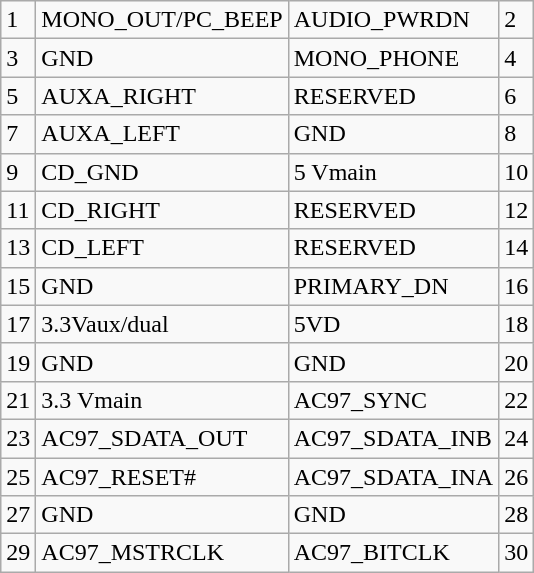<table class="wikitable">
<tr>
<td>1</td>
<td>MONO_OUT/PC_BEEP</td>
<td>AUDIO_PWRDN</td>
<td>2</td>
</tr>
<tr>
<td>3</td>
<td>GND</td>
<td>MONO_PHONE</td>
<td>4</td>
</tr>
<tr>
<td>5</td>
<td>AUXA_RIGHT</td>
<td>RESERVED</td>
<td>6</td>
</tr>
<tr>
<td>7</td>
<td>AUXA_LEFT</td>
<td>GND</td>
<td>8</td>
</tr>
<tr>
<td>9</td>
<td>CD_GND</td>
<td>5 Vmain</td>
<td>10</td>
</tr>
<tr>
<td>11</td>
<td>CD_RIGHT</td>
<td>RESERVED</td>
<td>12</td>
</tr>
<tr>
<td>13</td>
<td>CD_LEFT</td>
<td>RESERVED</td>
<td>14</td>
</tr>
<tr>
<td>15</td>
<td>GND</td>
<td>PRIMARY_DN</td>
<td>16</td>
</tr>
<tr>
<td>17</td>
<td>3.3Vaux/dual</td>
<td>5VD</td>
<td>18</td>
</tr>
<tr>
<td>19</td>
<td>GND</td>
<td>GND</td>
<td>20</td>
</tr>
<tr>
<td>21</td>
<td>3.3 Vmain</td>
<td>AC97_SYNC</td>
<td>22</td>
</tr>
<tr>
<td>23</td>
<td>AC97_SDATA_OUT</td>
<td>AC97_SDATA_INB</td>
<td>24</td>
</tr>
<tr>
<td>25</td>
<td>AC97_RESET#</td>
<td>AC97_SDATA_INA</td>
<td>26</td>
</tr>
<tr>
<td>27</td>
<td>GND</td>
<td>GND</td>
<td>28</td>
</tr>
<tr>
<td>29</td>
<td>AC97_MSTRCLK</td>
<td>AC97_BITCLK</td>
<td>30</td>
</tr>
</table>
